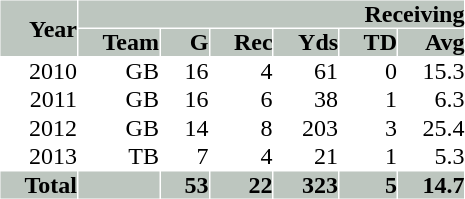<table border=0 cellspacing=1 cellpadding=0 style="text-align:right; text-indent:1em;">
<tr style="background-color: #bdc6bf;">
<th rowspan=2>Year</th>
<th colspan=6>Receiving</th>
<th></th>
</tr>
<tr style="background-color: #bdc6bf;">
<th>Team</th>
<th>G</th>
<th>Rec</th>
<th>Yds</th>
<th>TD</th>
<th>Avg</th>
<th></th>
</tr>
<tr style="background-color: #ffffff">
<td>2010</td>
<td>GB</td>
<td>16</td>
<td>4</td>
<td>61</td>
<td>0</td>
<td>15.3</td>
</tr>
<tr style="background-color: #ffffff">
<td>2011</td>
<td>GB</td>
<td>16</td>
<td>6</td>
<td>38</td>
<td>1</td>
<td>6.3</td>
</tr>
<tr style="background-color: #ffffff">
<td>2012</td>
<td>GB</td>
<td>14</td>
<td>8</td>
<td>203</td>
<td>3</td>
<td>25.4</td>
</tr>
<tr style="background-color: #ffffff">
<td>2013</td>
<td>TB</td>
<td>7</td>
<td>4</td>
<td>21</td>
<td>1</td>
<td>5.3</td>
</tr>
<tr valign=top style="font-weight:bold; background-color: #bdc6bf;">
<td>Total</td>
<td></td>
<td>53</td>
<td>22</td>
<td>323</td>
<td>5</td>
<td>14.7</td>
</tr>
</table>
